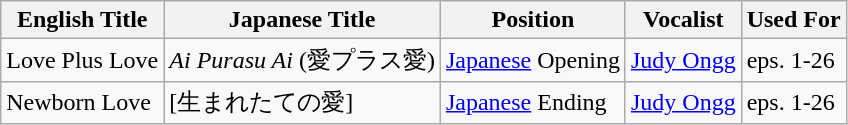<table class= "wikitable">
<tr>
<th>English Title</th>
<th>Japanese Title</th>
<th>Position</th>
<th>Vocalist</th>
<th>Used For</th>
</tr>
<tr>
<td>Love Plus Love</td>
<td><em>Ai Purasu  Ai</em> (愛プラス愛)</td>
<td><a href='#'>Japanese</a> Opening</td>
<td><a href='#'>Judy Ongg</a></td>
<td>eps. 1-26</td>
</tr>
<tr>
<td>Newborn Love</td>
<td>[生まれたての愛]</td>
<td><a href='#'>Japanese</a> Ending</td>
<td><a href='#'>Judy Ongg</a></td>
<td>eps. 1-26</td>
</tr>
</table>
